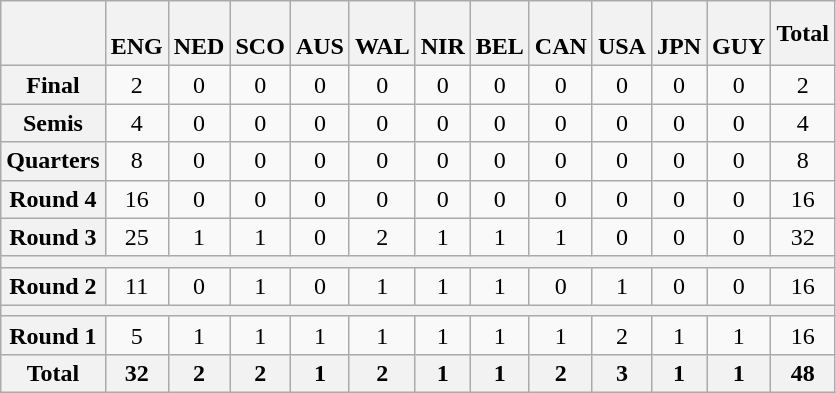<table class="wikitable">
<tr>
<th></th>
<th> <br>ENG</th>
<th> <br>NED</th>
<th> <br>SCO</th>
<th> <br>AUS</th>
<th> <br>WAL</th>
<th> <br>NIR</th>
<th> <br>BEL</th>
<th> <br>CAN</th>
<th> <br>USA</th>
<th> <br>JPN</th>
<th> <br>GUY</th>
<th>Total</th>
</tr>
<tr align="center">
<th>Final</th>
<td>2</td>
<td>0</td>
<td>0</td>
<td>0</td>
<td>0</td>
<td>0</td>
<td>0</td>
<td>0</td>
<td>0</td>
<td>0</td>
<td>0</td>
<td>2</td>
</tr>
<tr align="center">
<th>Semis</th>
<td>4</td>
<td>0</td>
<td>0</td>
<td>0</td>
<td>0</td>
<td>0</td>
<td>0</td>
<td>0</td>
<td>0</td>
<td>0</td>
<td>0</td>
<td>4</td>
</tr>
<tr align="center">
<th>Quarters</th>
<td>8</td>
<td>0</td>
<td>0</td>
<td>0</td>
<td>0</td>
<td>0</td>
<td>0</td>
<td>0</td>
<td>0</td>
<td>0</td>
<td>0</td>
<td>8</td>
</tr>
<tr align="center">
<th>Round 4</th>
<td>16</td>
<td>0</td>
<td>0</td>
<td>0</td>
<td>0</td>
<td>0</td>
<td>0</td>
<td>0</td>
<td>0</td>
<td>0</td>
<td>0</td>
<td>16</td>
</tr>
<tr align="center">
<th>Round 3</th>
<td>25</td>
<td>1</td>
<td>1</td>
<td>0</td>
<td>2</td>
<td>1</td>
<td>1</td>
<td>1</td>
<td>0</td>
<td>0</td>
<td>0</td>
<td>32</td>
</tr>
<tr align="center">
<th colspan=26></th>
</tr>
<tr align="center">
<th>Round 2</th>
<td>11</td>
<td>0</td>
<td>1</td>
<td>0</td>
<td>1</td>
<td>1</td>
<td>1</td>
<td>0</td>
<td>1</td>
<td>0</td>
<td>0</td>
<td>16</td>
</tr>
<tr align="center">
<th colspan=26></th>
</tr>
<tr align="center">
<th>Round 1</th>
<td>5</td>
<td>1</td>
<td>1</td>
<td>1</td>
<td>1</td>
<td>1</td>
<td>1</td>
<td>1</td>
<td>2</td>
<td>1</td>
<td>1</td>
<td>16</td>
</tr>
<tr>
<th>Total</th>
<th>32</th>
<th>2</th>
<th>2</th>
<th>1</th>
<th>2</th>
<th>1</th>
<th>1</th>
<th>2</th>
<th>3</th>
<th>1</th>
<th>1</th>
<th>48</th>
</tr>
</table>
